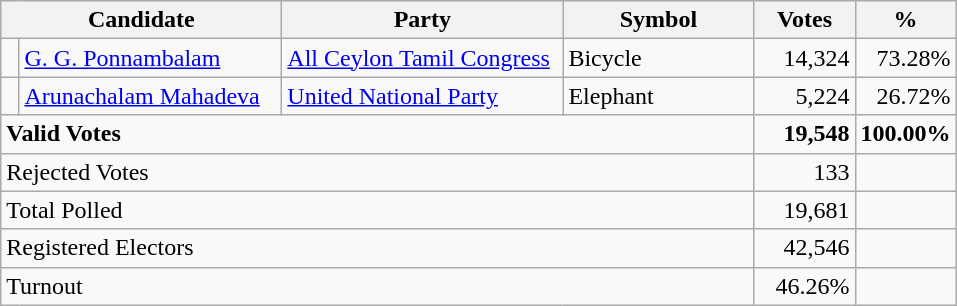<table class="wikitable" border="1" style="text-align:right;">
<tr>
<th align=left colspan=2 width="180">Candidate</th>
<th align=left width="180">Party</th>
<th align=left width="120">Symbol</th>
<th align=left width="60">Votes</th>
<th align=left width="60">%</th>
</tr>
<tr>
<td bgcolor=> </td>
<td align=left><a href='#'>G. G. Ponnambalam</a></td>
<td align=left><a href='#'>All Ceylon Tamil Congress</a></td>
<td align=left>Bicycle</td>
<td>14,324</td>
<td>73.28%</td>
</tr>
<tr>
<td bgcolor=> </td>
<td align=left><a href='#'>Arunachalam Mahadeva</a></td>
<td align=left><a href='#'>United National Party</a></td>
<td align=left>Elephant</td>
<td>5,224</td>
<td>26.72%</td>
</tr>
<tr>
<td align=left colspan=4><strong>Valid Votes</strong></td>
<td><strong>19,548</strong></td>
<td><strong>100.00%</strong></td>
</tr>
<tr>
<td align=left colspan=4>Rejected Votes</td>
<td>133</td>
<td></td>
</tr>
<tr>
<td align=left colspan=4>Total Polled</td>
<td>19,681</td>
<td></td>
</tr>
<tr>
<td align=left colspan=4>Registered Electors</td>
<td>42,546</td>
<td></td>
</tr>
<tr>
<td align=left colspan=4>Turnout</td>
<td>46.26%</td>
</tr>
</table>
